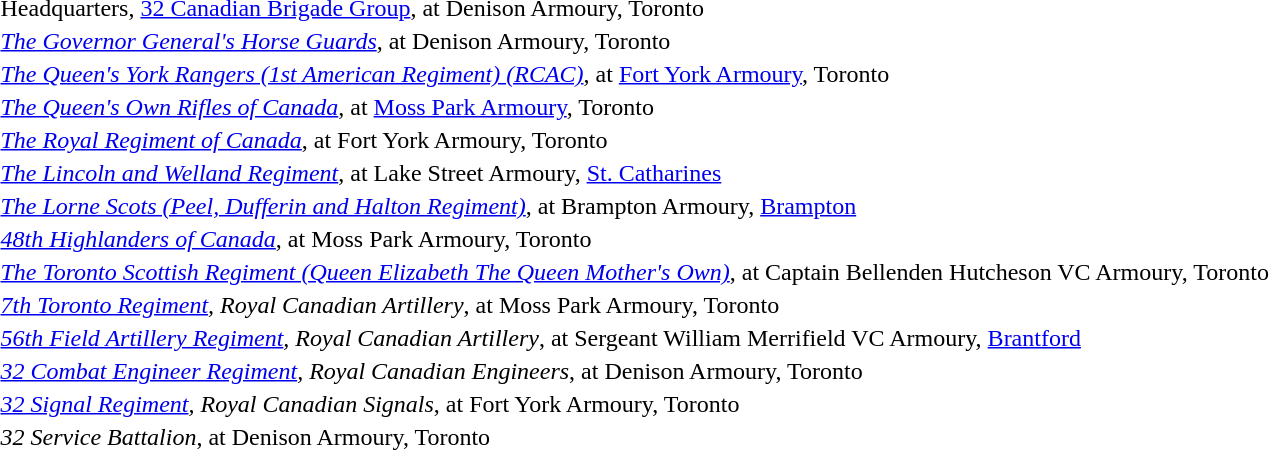<table style="vertical-align:top">
<tr>
<td style="vertical-align:top;line-height: 5px"></td>
<td>Headquarters, <a href='#'>32 Canadian Brigade Group</a>, at Denison Armoury, Toronto</td>
</tr>
<tr>
<td style="vertical-align:top;line-height: 5px"></td>
<td><em><a href='#'>The Governor General's Horse Guards</a></em>, at Denison Armoury, Toronto</td>
</tr>
<tr>
<td style="vertical-align:top;line-height: 5px"></td>
<td><em><a href='#'>The Queen's York Rangers (1st American Regiment) (RCAC)</a></em>, at <a href='#'>Fort York Armoury</a>, Toronto</td>
</tr>
<tr>
<td style="vertical-align:top;line-height: 5px"></td>
<td><em><a href='#'>The Queen's Own Rifles of Canada</a></em>, at <a href='#'>Moss Park Armoury</a>, Toronto</td>
</tr>
<tr>
<td style="vertical-align:top;line-height: 5px"></td>
<td><em><a href='#'>The Royal Regiment of Canada</a></em>, at Fort York Armoury, Toronto</td>
</tr>
<tr>
<td style="vertical-align:top;line-height: 5px"></td>
<td><em><a href='#'>The Lincoln and Welland Regiment</a></em>, at Lake Street Armoury, <a href='#'>St. Catharines</a></td>
</tr>
<tr>
<td style="vertical-align:top;line-height: 5px"></td>
<td><em><a href='#'>The Lorne Scots (Peel, Dufferin and Halton Regiment)</a></em>, at Brampton Armoury, <a href='#'>Brampton</a></td>
</tr>
<tr>
<td style="vertical-align:top;line-height: 5px"></td>
<td><em><a href='#'>48th Highlanders of Canada</a></em>, at Moss Park Armoury, Toronto</td>
</tr>
<tr>
<td style="vertical-align:top;line-height: 5px"></td>
<td><em><a href='#'>The Toronto Scottish Regiment (Queen Elizabeth The Queen Mother's Own)</a></em>, at Captain Bellenden Hutcheson VC Armoury, Toronto</td>
</tr>
<tr>
<td style="vertical-align:top;line-height: 5px"></td>
<td><em><a href='#'>7th Toronto Regiment</a>, Royal Canadian Artillery</em>, at Moss Park Armoury, Toronto</td>
</tr>
<tr>
<td style="vertical-align:top;line-height: 5px"></td>
<td><em><a href='#'>56th Field Artillery Regiment</a>, Royal Canadian Artillery</em>, at Sergeant William Merrifield VC Armoury, <a href='#'>Brantford</a></td>
</tr>
<tr>
<td style="vertical-align:top;line-height: 5px"></td>
<td><em><a href='#'>32 Combat Engineer Regiment</a>, Royal Canadian Engineers</em>, at Denison Armoury, Toronto</td>
</tr>
<tr>
<td style="vertical-align:top;line-height: 5px"></td>
<td><em><a href='#'>32 Signal Regiment</a>, Royal Canadian Signals</em>, at Fort York Armoury, Toronto</td>
</tr>
<tr>
<td style="vertical-align:top;line-height: 5px"></td>
<td><em>32 Service Battalion</em>, at Denison Armoury, Toronto</td>
</tr>
</table>
